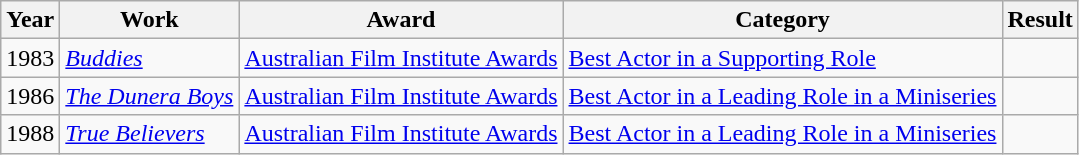<table class=wikitable>
<tr>
<th>Year</th>
<th>Work</th>
<th>Award</th>
<th>Category</th>
<th>Result</th>
</tr>
<tr>
<td>1983</td>
<td><em><a href='#'>Buddies</a></em></td>
<td><a href='#'>Australian Film Institute Awards</a></td>
<td><a href='#'>Best Actor in a Supporting Role</a></td>
<td></td>
</tr>
<tr>
<td>1986</td>
<td><em><a href='#'>The Dunera Boys</a></em></td>
<td><a href='#'>Australian Film Institute Awards</a></td>
<td><a href='#'>Best Actor in a Leading Role in a Miniseries</a></td>
<td></td>
</tr>
<tr>
<td>1988</td>
<td><em><a href='#'>True Believers</a></em></td>
<td><a href='#'>Australian Film Institute Awards</a></td>
<td><a href='#'>Best Actor in a Leading Role in a Miniseries</a></td>
<td></td>
</tr>
</table>
